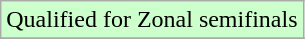<table class="wikitable">
<tr width=10px bgcolor="#ccffcc">
<td>Qualified for Zonal semifinals</td>
</tr>
<tr>
</tr>
</table>
